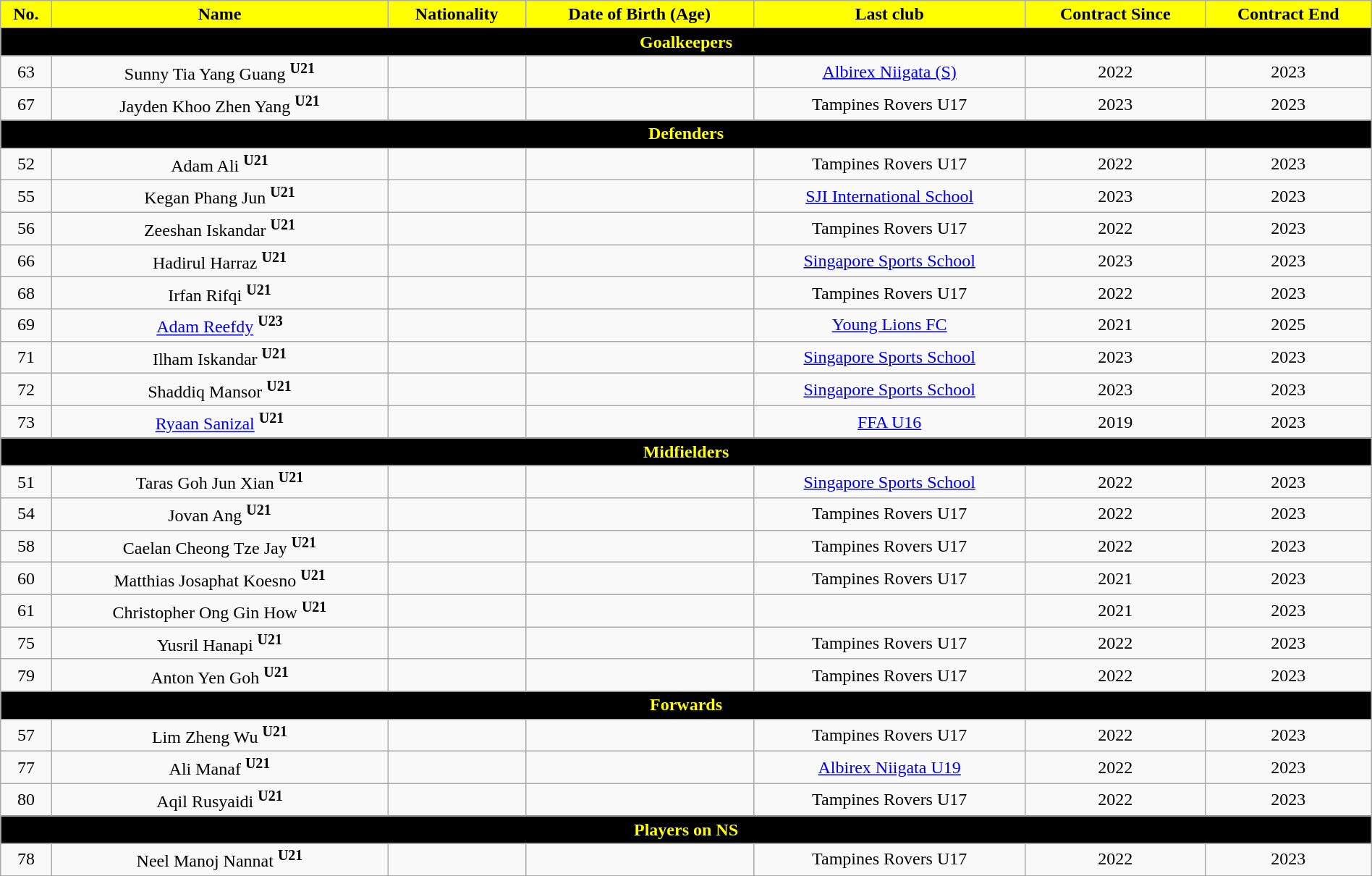<table class="wikitable" style="text-align:center; font-size:100%; width:100%;">
<tr>
<th style="background:#FFFF00; color:black; text-align:center;">No.</th>
<th style="background:#FFFF00; color:black; text-align:center;">Name</th>
<th style="background:#FFFF00; color:black; text-align:center;">Nationality</th>
<th style="background:#FFFF00; color:black; text-align:center;">Date of Birth (Age)</th>
<th style="background:#FFFF00; color:black; text-align:center;">Last club</th>
<th style="background:#FFFF00; color:black; text-align:center;">Contract Since</th>
<th style="background:#FFFF00; color:black; text-align:center;">Contract End</th>
</tr>
<tr>
<th colspan="7" style="background:black; color:yellow; text-align:center;">Goalkeepers</th>
</tr>
<tr>
<td>63</td>
<td>Sunny Tia Yang Guang <sup><strong>U21</strong></sup></td>
<td></td>
<td></td>
<td> <a href='#'>Albirex Niigata (S)</a></td>
<td>2022</td>
<td>2023</td>
</tr>
<tr>
<td>67</td>
<td>Jayden Khoo Zhen Yang <sup><strong>U21</strong></sup></td>
<td></td>
<td></td>
<td> Tampines Rovers U17</td>
<td>2023</td>
<td>2023</td>
</tr>
<tr>
<th colspan="7" style="background:black; color:yellow; text-align:center;">Defenders</th>
</tr>
<tr>
<td>52</td>
<td>Adam Ali <sup><strong>U21</strong></sup></td>
<td></td>
<td></td>
<td> Tampines Rovers U17</td>
<td>2022</td>
<td>2023</td>
</tr>
<tr>
<td>55</td>
<td>Kegan Phang Jun <sup><strong>U21</strong></sup></td>
<td></td>
<td></td>
<td> <a href='#'>SJI International School</a></td>
<td>2023</td>
<td>2023</td>
</tr>
<tr>
<td>56</td>
<td>Zeeshan Iskandar <sup><strong>U21</strong></sup></td>
<td></td>
<td></td>
<td> Tampines Rovers U17</td>
<td>2022</td>
<td>2023</td>
</tr>
<tr>
<td>66</td>
<td>Hadirul Harraz <sup><strong>U21</strong></sup></td>
<td></td>
<td></td>
<td> <a href='#'>Singapore Sports School</a></td>
<td>2023</td>
<td>2023</td>
</tr>
<tr>
<td>68</td>
<td>Irfan Rifqi <sup><strong>U21</strong></sup></td>
<td></td>
<td></td>
<td> Tampines Rovers U17</td>
<td>2022</td>
<td>2023</td>
</tr>
<tr>
<td>69</td>
<td><a href='#'>Adam Reefdy</a> <sup><strong>U23</strong></sup></td>
<td></td>
<td></td>
<td> <a href='#'>Young Lions FC</a></td>
<td>2021</td>
<td>2025</td>
</tr>
<tr>
<td>71</td>
<td>Ilham Iskandar <sup><strong>U21</strong></sup></td>
<td></td>
<td></td>
<td> <a href='#'>Singapore Sports School</a></td>
<td>2023</td>
<td>2023</td>
</tr>
<tr>
<td>72</td>
<td>Shaddiq Mansor <sup><strong>U21</strong></sup></td>
<td></td>
<td></td>
<td> <a href='#'>Singapore Sports School</a></td>
<td>2023</td>
<td>2023</td>
</tr>
<tr>
<td>73</td>
<td><a href='#'>Ryaan Sanizal</a> <sup><strong>U21</strong></sup></td>
<td></td>
<td></td>
<td> <a href='#'>FFA U16</a></td>
<td>2019</td>
<td>2023</td>
</tr>
<tr>
<th colspan="7" style="background:black; color:yellow; text-align:center;">Midfielders</th>
</tr>
<tr>
<td>51</td>
<td>Taras Goh Jun Xian <sup><strong>U21</strong></sup></td>
<td></td>
<td></td>
<td> <a href='#'>Singapore Sports School</a></td>
<td>2022</td>
<td>2023</td>
</tr>
<tr>
<td>54</td>
<td>Jovan Ang <sup><strong>U21</strong></sup></td>
<td></td>
<td></td>
<td> Tampines Rovers U17</td>
<td>2022</td>
<td>2023</td>
</tr>
<tr>
<td>58</td>
<td>Caelan Cheong Tze Jay <sup><strong>U21</strong></sup></td>
<td></td>
<td></td>
<td> Tampines Rovers U17</td>
<td>2022</td>
<td>2023</td>
</tr>
<tr>
<td>60</td>
<td>Matthias Josaphat Koesno <sup><strong>U21</strong></sup></td>
<td></td>
<td></td>
<td> Tampines Rovers U17</td>
<td>2021</td>
<td>2023</td>
</tr>
<tr>
<td>61</td>
<td>Christopher Ong Gin How <sup><strong>U21</strong></sup></td>
<td></td>
<td></td>
<td></td>
<td>2021</td>
<td>2023</td>
</tr>
<tr>
<td>75</td>
<td>Yusril Hanapi <sup><strong>U21</strong></sup></td>
<td></td>
<td></td>
<td> Tampines Rovers U17</td>
<td>2022</td>
<td>2023</td>
</tr>
<tr>
<td>79</td>
<td>Anton Yen Goh <sup><strong>U21</strong></sup></td>
<td></td>
<td></td>
<td> Tampines Rovers U17</td>
<td>2022</td>
<td>2023</td>
</tr>
<tr>
<th colspan="7" style="background:black; color:yellow; text-align:center;">Forwards</th>
</tr>
<tr>
<td>57</td>
<td>Lim Zheng Wu <sup><strong>U21</strong></sup></td>
<td></td>
<td></td>
<td> Tampines Rovers U17</td>
<td>2022</td>
<td>2023</td>
</tr>
<tr>
<td>77</td>
<td>Ali Manaf <sup><strong>U21</strong></sup></td>
<td></td>
<td></td>
<td> <a href='#'>Albirex Niigata U19</a></td>
<td>2022</td>
<td>2023</td>
</tr>
<tr>
<td>80</td>
<td>Aqil Rusyaidi <sup><strong>U21</strong></sup></td>
<td></td>
<td></td>
<td> Tampines Rovers U17</td>
<td>2022</td>
<td>2023</td>
</tr>
<tr>
<th colspan="7" style="background:black; color:yellow; text-align:center;">Players on NS</th>
</tr>
<tr>
<td>78</td>
<td>Neel Manoj Nannat <sup><strong>U21</strong></sup></td>
<td></td>
<td></td>
<td> Tampines Rovers U17</td>
<td>2022</td>
<td>2023</td>
</tr>
<tr>
</tr>
</table>
